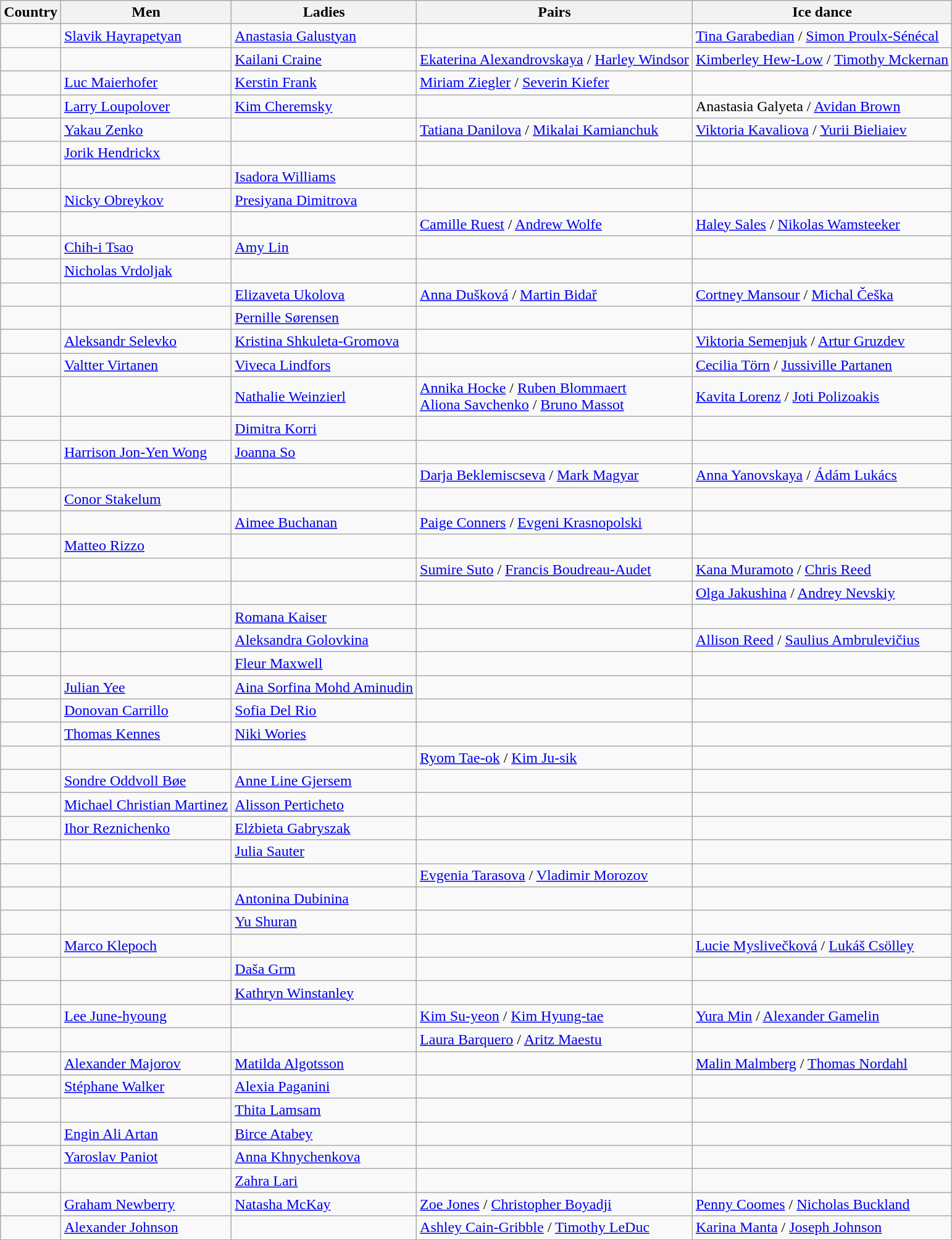<table class="wikitable">
<tr>
<th>Country</th>
<th>Men</th>
<th>Ladies</th>
<th>Pairs</th>
<th>Ice dance</th>
</tr>
<tr>
<td></td>
<td><a href='#'>Slavik Hayrapetyan</a></td>
<td><a href='#'>Anastasia Galustyan</a></td>
<td></td>
<td><a href='#'>Tina Garabedian</a> / <a href='#'>Simon Proulx-Sénécal</a></td>
</tr>
<tr>
<td></td>
<td></td>
<td><a href='#'>Kailani Craine</a></td>
<td><a href='#'>Ekaterina Alexandrovskaya</a> / <a href='#'>Harley Windsor</a></td>
<td><a href='#'>Kimberley Hew-Low</a> / <a href='#'>Timothy Mckernan</a></td>
</tr>
<tr>
<td></td>
<td><a href='#'>Luc Maierhofer</a></td>
<td><a href='#'>Kerstin Frank</a></td>
<td><a href='#'>Miriam Ziegler</a> / <a href='#'>Severin Kiefer</a></td>
<td></td>
</tr>
<tr>
<td></td>
<td><a href='#'>Larry Loupolover</a></td>
<td><a href='#'>Kim Cheremsky</a></td>
<td></td>
<td>Anastasia Galyeta / <a href='#'>Avidan Brown</a></td>
</tr>
<tr>
<td></td>
<td><a href='#'>Yakau Zenko</a></td>
<td></td>
<td><a href='#'>Tatiana Danilova</a> / <a href='#'>Mikalai Kamianchuk</a></td>
<td><a href='#'>Viktoria Kavaliova</a> / <a href='#'>Yurii Bieliaiev</a></td>
</tr>
<tr>
<td></td>
<td><a href='#'>Jorik Hendrickx</a></td>
<td></td>
<td></td>
<td></td>
</tr>
<tr>
<td></td>
<td></td>
<td><a href='#'>Isadora Williams</a></td>
<td></td>
<td></td>
</tr>
<tr>
<td></td>
<td><a href='#'>Nicky Obreykov</a></td>
<td><a href='#'>Presiyana Dimitrova</a></td>
<td></td>
<td></td>
</tr>
<tr>
<td></td>
<td></td>
<td></td>
<td><a href='#'>Camille Ruest</a> / <a href='#'>Andrew Wolfe</a></td>
<td><a href='#'>Haley Sales</a> / <a href='#'>Nikolas Wamsteeker</a></td>
</tr>
<tr>
<td></td>
<td><a href='#'>Chih-i Tsao</a></td>
<td><a href='#'>Amy Lin</a></td>
<td></td>
<td></td>
</tr>
<tr>
<td></td>
<td><a href='#'>Nicholas Vrdoljak</a></td>
<td></td>
<td></td>
<td></td>
</tr>
<tr>
<td></td>
<td></td>
<td><a href='#'>Elizaveta Ukolova</a></td>
<td><a href='#'>Anna Dušková</a> / <a href='#'>Martin Bidař</a></td>
<td><a href='#'>Cortney Mansour</a> / <a href='#'>Michal Češka</a></td>
</tr>
<tr>
<td></td>
<td></td>
<td><a href='#'>Pernille Sørensen</a></td>
<td></td>
<td></td>
</tr>
<tr>
<td></td>
<td><a href='#'>Aleksandr Selevko</a></td>
<td><a href='#'>Kristina Shkuleta-Gromova</a></td>
<td></td>
<td><a href='#'>Viktoria Semenjuk</a> / <a href='#'>Artur Gruzdev</a></td>
</tr>
<tr>
<td></td>
<td><a href='#'>Valtter Virtanen</a></td>
<td><a href='#'>Viveca Lindfors</a></td>
<td></td>
<td><a href='#'>Cecilia Törn</a> / <a href='#'>Jussiville Partanen</a></td>
</tr>
<tr>
<td></td>
<td></td>
<td><a href='#'>Nathalie Weinzierl</a></td>
<td><a href='#'>Annika Hocke</a> / <a href='#'>Ruben Blommaert</a> <br> <a href='#'>Aliona Savchenko</a> / <a href='#'>Bruno Massot</a></td>
<td><a href='#'>Kavita Lorenz</a> / <a href='#'>Joti Polizoakis</a></td>
</tr>
<tr>
<td></td>
<td></td>
<td><a href='#'>Dimitra Korri</a></td>
<td></td>
<td></td>
</tr>
<tr>
<td></td>
<td><a href='#'>Harrison Jon-Yen Wong</a></td>
<td><a href='#'>Joanna So</a></td>
<td></td>
<td></td>
</tr>
<tr>
<td></td>
<td></td>
<td></td>
<td><a href='#'>Darja Beklemiscseva</a> / <a href='#'>Mark Magyar</a></td>
<td><a href='#'>Anna Yanovskaya</a> / <a href='#'>Ádám Lukács</a></td>
</tr>
<tr>
<td></td>
<td><a href='#'>Conor Stakelum</a></td>
<td></td>
<td></td>
<td></td>
</tr>
<tr>
<td></td>
<td></td>
<td><a href='#'>Aimee Buchanan</a></td>
<td><a href='#'>Paige Conners</a> / <a href='#'>Evgeni Krasnopolski</a></td>
<td></td>
</tr>
<tr>
<td></td>
<td><a href='#'>Matteo Rizzo</a></td>
<td></td>
<td></td>
<td></td>
</tr>
<tr>
<td></td>
<td></td>
<td></td>
<td><a href='#'>Sumire Suto</a> / <a href='#'>Francis Boudreau-Audet</a></td>
<td><a href='#'>Kana Muramoto</a> / <a href='#'>Chris Reed</a></td>
</tr>
<tr>
<td></td>
<td></td>
<td></td>
<td></td>
<td><a href='#'>Olga Jakushina</a> / <a href='#'>Andrey Nevskiy</a></td>
</tr>
<tr>
<td></td>
<td></td>
<td><a href='#'>Romana Kaiser</a></td>
<td></td>
<td></td>
</tr>
<tr>
<td></td>
<td></td>
<td><a href='#'>Aleksandra Golovkina</a></td>
<td></td>
<td><a href='#'>Allison Reed</a> / <a href='#'>Saulius Ambrulevičius</a></td>
</tr>
<tr>
<td></td>
<td></td>
<td><a href='#'>Fleur Maxwell</a></td>
<td></td>
<td></td>
</tr>
<tr>
<td></td>
<td><a href='#'>Julian Yee</a></td>
<td><a href='#'>Aina Sorfina Mohd Aminudin</a></td>
<td></td>
<td></td>
</tr>
<tr>
<td></td>
<td><a href='#'>Donovan Carrillo</a></td>
<td><a href='#'>Sofia Del Rio</a></td>
<td></td>
<td></td>
</tr>
<tr>
<td></td>
<td><a href='#'>Thomas Kennes</a></td>
<td><a href='#'>Niki Wories</a></td>
<td></td>
<td></td>
</tr>
<tr>
<td></td>
<td></td>
<td></td>
<td><a href='#'>Ryom Tae-ok</a> / <a href='#'>Kim Ju-sik</a></td>
<td></td>
</tr>
<tr>
<td></td>
<td><a href='#'>Sondre Oddvoll Bøe</a></td>
<td><a href='#'>Anne Line Gjersem</a></td>
<td></td>
<td></td>
</tr>
<tr>
<td></td>
<td><a href='#'>Michael Christian Martinez</a></td>
<td><a href='#'>Alisson Perticheto</a></td>
<td></td>
<td></td>
</tr>
<tr>
<td></td>
<td><a href='#'>Ihor Reznichenko</a></td>
<td><a href='#'>Elżbieta Gabryszak</a></td>
<td></td>
<td></td>
</tr>
<tr>
<td></td>
<td></td>
<td><a href='#'>Julia Sauter</a></td>
<td></td>
<td></td>
</tr>
<tr>
<td></td>
<td></td>
<td></td>
<td><a href='#'>Evgenia Tarasova</a> / <a href='#'>Vladimir Morozov</a></td>
<td></td>
</tr>
<tr>
<td></td>
<td></td>
<td><a href='#'>Antonina Dubinina</a></td>
<td></td>
<td></td>
</tr>
<tr>
<td></td>
<td></td>
<td><a href='#'>Yu Shuran</a></td>
<td></td>
<td></td>
</tr>
<tr>
<td></td>
<td><a href='#'>Marco Klepoch</a></td>
<td></td>
<td></td>
<td><a href='#'>Lucie Myslivečková</a> / <a href='#'>Lukáš Csölley</a></td>
</tr>
<tr>
<td></td>
<td></td>
<td><a href='#'>Daša Grm</a></td>
<td></td>
<td></td>
</tr>
<tr>
<td></td>
<td></td>
<td><a href='#'>Kathryn Winstanley</a></td>
<td></td>
<td></td>
</tr>
<tr>
<td></td>
<td><a href='#'>Lee June-hyoung</a></td>
<td></td>
<td><a href='#'>Kim Su-yeon</a> / <a href='#'>Kim Hyung-tae</a></td>
<td><a href='#'>Yura Min</a> / <a href='#'>Alexander Gamelin</a></td>
</tr>
<tr>
<td></td>
<td></td>
<td></td>
<td><a href='#'>Laura Barquero</a> / <a href='#'>Aritz Maestu</a></td>
<td></td>
</tr>
<tr>
<td></td>
<td><a href='#'>Alexander Majorov</a></td>
<td><a href='#'>Matilda Algotsson</a></td>
<td></td>
<td><a href='#'>Malin Malmberg</a> / <a href='#'>Thomas Nordahl</a></td>
</tr>
<tr>
<td></td>
<td><a href='#'>Stéphane Walker</a></td>
<td><a href='#'>Alexia Paganini</a></td>
<td></td>
<td></td>
</tr>
<tr>
<td></td>
<td></td>
<td><a href='#'>Thita Lamsam</a></td>
<td></td>
<td></td>
</tr>
<tr>
<td></td>
<td><a href='#'>Engin Ali Artan</a></td>
<td><a href='#'>Birce Atabey</a></td>
<td></td>
<td></td>
</tr>
<tr>
<td></td>
<td><a href='#'>Yaroslav Paniot</a></td>
<td><a href='#'>Anna Khnychenkova</a></td>
<td></td>
<td></td>
</tr>
<tr>
<td></td>
<td></td>
<td><a href='#'>Zahra Lari</a></td>
<td></td>
<td></td>
</tr>
<tr>
<td></td>
<td><a href='#'>Graham Newberry</a></td>
<td><a href='#'>Natasha McKay</a></td>
<td><a href='#'>Zoe Jones</a> / <a href='#'>Christopher Boyadji</a></td>
<td><a href='#'>Penny Coomes</a> / <a href='#'>Nicholas Buckland</a></td>
</tr>
<tr>
<td></td>
<td><a href='#'>Alexander Johnson</a></td>
<td></td>
<td><a href='#'>Ashley Cain-Gribble</a> / <a href='#'>Timothy LeDuc</a></td>
<td><a href='#'>Karina Manta</a> / <a href='#'>Joseph Johnson</a></td>
</tr>
</table>
